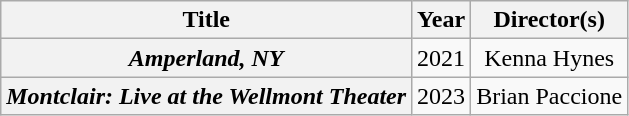<table class="wikitable plainrowheaders" style="text-align:center;">
<tr>
<th scope="col">Title</th>
<th scope="col">Year</th>
<th scope="col">Director(s)</th>
</tr>
<tr>
<th scope="row"><em>Amperland, NY</em></th>
<td>2021</td>
<td>Kenna Hynes</td>
</tr>
<tr>
<th scope="row"><em>Montclair: Live at the Wellmont Theater</em></th>
<td>2023</td>
<td>Brian Paccione</td>
</tr>
</table>
